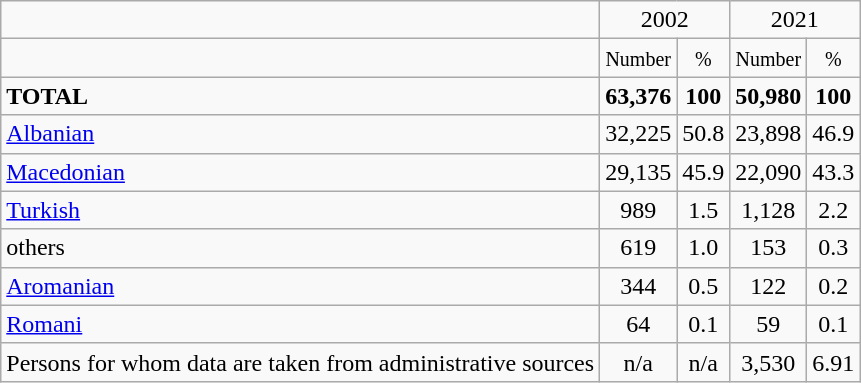<table class="wikitable">
<tr>
<td></td>
<td colspan="2" align="center">2002</td>
<td colspan="2" align="center">2021</td>
</tr>
<tr>
<td></td>
<td align="center"><small>Number</small></td>
<td align="center"><small>%</small></td>
<td align="center"><small>Number</small></td>
<td align="center"><small>%</small></td>
</tr>
<tr>
<td><strong>TOTAL</strong></td>
<td align="center"><strong>63,376</strong></td>
<td align="center"><strong>100</strong></td>
<td align="center"><strong>50,980</strong></td>
<td align="center"><strong>100</strong></td>
</tr>
<tr>
<td><a href='#'>Albanian</a></td>
<td align="center">32,225</td>
<td align="center">50.8</td>
<td align="center">23,898</td>
<td align="center">46.9</td>
</tr>
<tr>
<td><a href='#'>Macedonian</a></td>
<td align="center">29,135</td>
<td align="center">45.9</td>
<td align="center">22,090</td>
<td align="center">43.3</td>
</tr>
<tr>
<td><a href='#'>Turkish</a></td>
<td align="center">989</td>
<td align="center">1.5</td>
<td align="center">1,128</td>
<td align="center">2.2</td>
</tr>
<tr>
<td>others</td>
<td align="center">619</td>
<td align="center">1.0</td>
<td align="center">153</td>
<td align="center">0.3</td>
</tr>
<tr>
<td><a href='#'>Aromanian</a></td>
<td align="center">344</td>
<td align="center">0.5</td>
<td align="center">122</td>
<td align="center">0.2</td>
</tr>
<tr>
<td><a href='#'>Romani</a></td>
<td align="center">64</td>
<td align="center">0.1</td>
<td align="center">59</td>
<td align="center">0.1</td>
</tr>
<tr>
<td>Persons for whom data are taken from administrative sources</td>
<td align="center">n/a</td>
<td align="center">n/a</td>
<td align="center">3,530</td>
<td align="center">6.91</td>
</tr>
</table>
